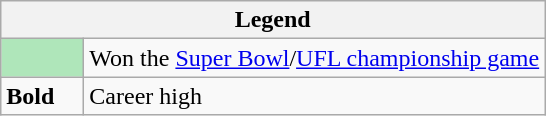<table class="wikitable mw-collapsible">
<tr>
<th colspan="2">Legend</th>
</tr>
<tr>
<td style="background:#afe6ba; width:3em;"></td>
<td>Won the <a href='#'>Super Bowl</a>/<a href='#'>UFL championship game</a></td>
</tr>
<tr>
<td><strong>Bold</strong></td>
<td>Career high</td>
</tr>
</table>
